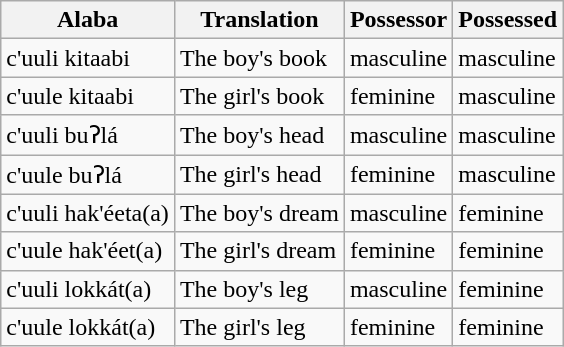<table class="wikitable">
<tr>
<th>Alaba</th>
<th>Translation</th>
<th>Possessor</th>
<th>Possessed</th>
</tr>
<tr>
<td>c'uuli kitaabi</td>
<td>The boy's book</td>
<td>masculine</td>
<td>masculine</td>
</tr>
<tr>
<td>c'uule kitaabi</td>
<td>The girl's book</td>
<td>feminine</td>
<td>masculine</td>
</tr>
<tr>
<td>c'uuli buʔlá</td>
<td>The boy's head</td>
<td>masculine</td>
<td>masculine</td>
</tr>
<tr>
<td>c'uule buʔlá</td>
<td>The girl's head</td>
<td>feminine</td>
<td>masculine</td>
</tr>
<tr>
<td>c'uuli hak'éeta(a)</td>
<td>The boy's dream</td>
<td>masculine</td>
<td>feminine</td>
</tr>
<tr>
<td>c'uule hak'éet(a)</td>
<td>The girl's dream</td>
<td>feminine</td>
<td>feminine</td>
</tr>
<tr>
<td>c'uuli lokkát(a)</td>
<td>The boy's leg</td>
<td>masculine</td>
<td>feminine</td>
</tr>
<tr>
<td>c'uule lokkát(a)</td>
<td>The girl's leg</td>
<td>feminine</td>
<td>feminine</td>
</tr>
</table>
